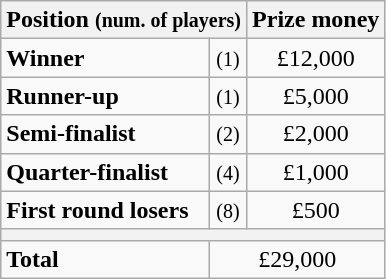<table class="wikitable">
<tr>
<th colspan="2">Position <small>(num. of players)</small></th>
<th>Prize money</th>
</tr>
<tr>
<td><strong>Winner</strong></td>
<td align="center"><small>(1)</small></td>
<td align="center">£12,000</td>
</tr>
<tr>
<td><strong>Runner-up</strong></td>
<td align="center"><small>(1)</small></td>
<td align="center">£5,000</td>
</tr>
<tr>
<td><strong>Semi-finalist</strong></td>
<td align="center"><small>(2)</small></td>
<td align="center">£2,000</td>
</tr>
<tr>
<td><strong>Quarter-finalist</strong></td>
<td align="center"><small>(4)</small></td>
<td align="center">£1,000</td>
</tr>
<tr>
<td><strong>First round losers</strong></td>
<td align="center"><small>(8)</small></td>
<td align="center">£500</td>
</tr>
<tr>
<th colspan="3"></th>
</tr>
<tr>
<td><strong>Total</strong></td>
<td colspan="2" align="center">£29,000</td>
</tr>
</table>
